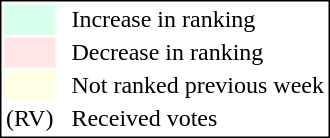<table style="border:1px solid black;">
<tr>
<td style="background:#D8FFEB; width:20px;"></td>
<td> </td>
<td>Increase in ranking</td>
</tr>
<tr>
<td style="background:#FFE6E6; width:20px;"></td>
<td> </td>
<td>Decrease in ranking</td>
</tr>
<tr>
<td style="background:#FFFFE6; width:20px;"></td>
<td> </td>
<td>Not ranked previous week</td>
</tr>
<tr>
<td>(RV)</td>
<td> </td>
<td>Received votes</td>
</tr>
</table>
